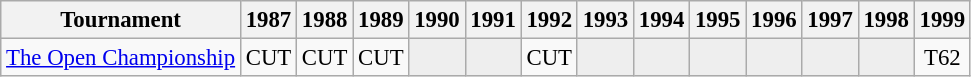<table class="wikitable" style="font-size:95%;text-align:center;">
<tr>
<th>Tournament</th>
<th>1987</th>
<th>1988</th>
<th>1989</th>
<th>1990</th>
<th>1991</th>
<th>1992</th>
<th>1993</th>
<th>1994</th>
<th>1995</th>
<th>1996</th>
<th>1997</th>
<th>1998</th>
<th>1999</th>
</tr>
<tr>
<td align=left><a href='#'>The Open Championship</a></td>
<td>CUT</td>
<td>CUT</td>
<td>CUT</td>
<td style="background:#eeeeee;"></td>
<td style="background:#eeeeee;"></td>
<td>CUT</td>
<td style="background:#eeeeee;"></td>
<td style="background:#eeeeee;"></td>
<td style="background:#eeeeee;"></td>
<td style="background:#eeeeee;"></td>
<td style="background:#eeeeee;"></td>
<td style="background:#eeeeee;"></td>
<td>T62</td>
</tr>
</table>
